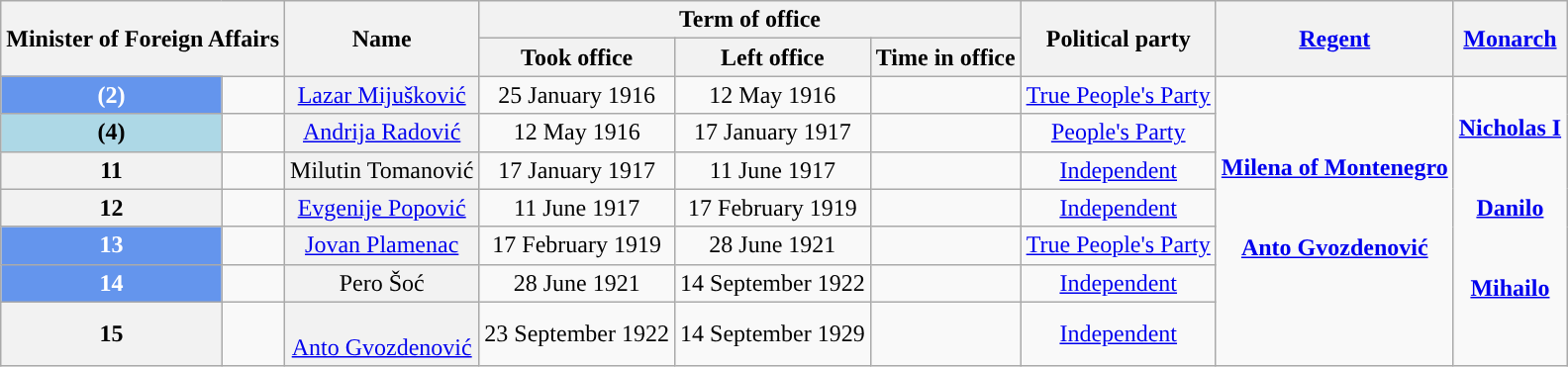<table class="wikitable" style="text-align:center; margin-bottom:0">
<tr>
<th colspan="2" rowspan="2">Minister of Foreign Affairs</th>
<th rowspan="2">Name<br></th>
<th colspan="3">Term of office</th>
<th rowspan="2">Political party</th>
<th rowspan="2"><a href='#'>Regent</a></th>
<th colspan="2" rowspan="2"><a href='#'>Monarch</a></th>
</tr>
<tr>
<th>Took office</th>
<th>Left office</th>
<th>Time in office</th>
</tr>
<tr>
<th style="background:#6495ED; color:white;">(2)</th>
<td></td>
<th scope="row" style="font-weight:normal;"><a href='#'>Lazar Mijušković</a><br></th>
<td>25 January 1916</td>
<td>12 May 1916</td>
<td></td>
<td><a href='#'>True People's Party</a></td>
<td rowspan="7"><strong><a href='#'>Milena of Montenegro</a></strong> <br><br><br><strong><a href='#'>Anto Gvozdenović</a></strong><br><br></td>
<td rowspan="7"><strong><a href='#'>Nicholas I</a></strong><br><br><br><strong><a href='#'>Danilo</a></strong><br><br><br><strong><a href='#'>Mihailo</a></strong><br><br></td>
</tr>
<tr>
<th style="background:#ADD8E6;">(4)</th>
<td></td>
<th scope="row" style="font-weight:normal;"><a href='#'>Andrija Radović</a><br></th>
<td>12 May 1916</td>
<td>17 January 1917</td>
<td></td>
<td><a href='#'>People's Party</a></td>
</tr>
<tr>
<th style="background:">11</th>
<td></td>
<th scope="row" style="font-weight:normal;">Milutin Tomanović</th>
<td>17 January 1917</td>
<td>11 June 1917</td>
<td></td>
<td><a href='#'>Independent</a></td>
</tr>
<tr>
<th style="background:">12</th>
<td></td>
<th scope="row" style="font-weight:normal;"><a href='#'>Evgenije Popović</a><br></th>
<td>11 June 1917</td>
<td>17 February 1919</td>
<td></td>
<td><a href='#'>Independent</a></td>
</tr>
<tr>
<th style="background:#6495ED; color:white;">13</th>
<td></td>
<th scope="row" style="font-weight:normal;"><a href='#'>Jovan Plamenac</a><br></th>
<td>17 February 1919</td>
<td>28 June 1921</td>
<td></td>
<td><a href='#'>True People's Party</a></td>
</tr>
<tr>
<th style="background:#6495ED; color:white;">14</th>
<td></td>
<th scope="row" style="font-weight:normal;">Pero Šoć<br></th>
<td>28 June 1921</td>
<td>14 September 1922</td>
<td></td>
<td><a href='#'>Independent</a></td>
</tr>
<tr>
<th style="background:">15</th>
<td></td>
<th scope="row" style="font-weight:normal;"><br><a href='#'>Anto Gvozdenović</a><br></th>
<td>23 September 1922</td>
<td>14 September 1929</td>
<td></td>
<td><a href='#'>Independent</a></td>
</tr>
</table>
